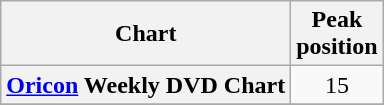<table class="wikitable plainrowheaders" style="text-align:center;">
<tr>
<th>Chart</th>
<th>Peak<br>position</th>
</tr>
<tr>
<th scope="row"><a href='#'>Oricon</a> Weekly DVD Chart</th>
<td>15</td>
</tr>
<tr>
</tr>
</table>
